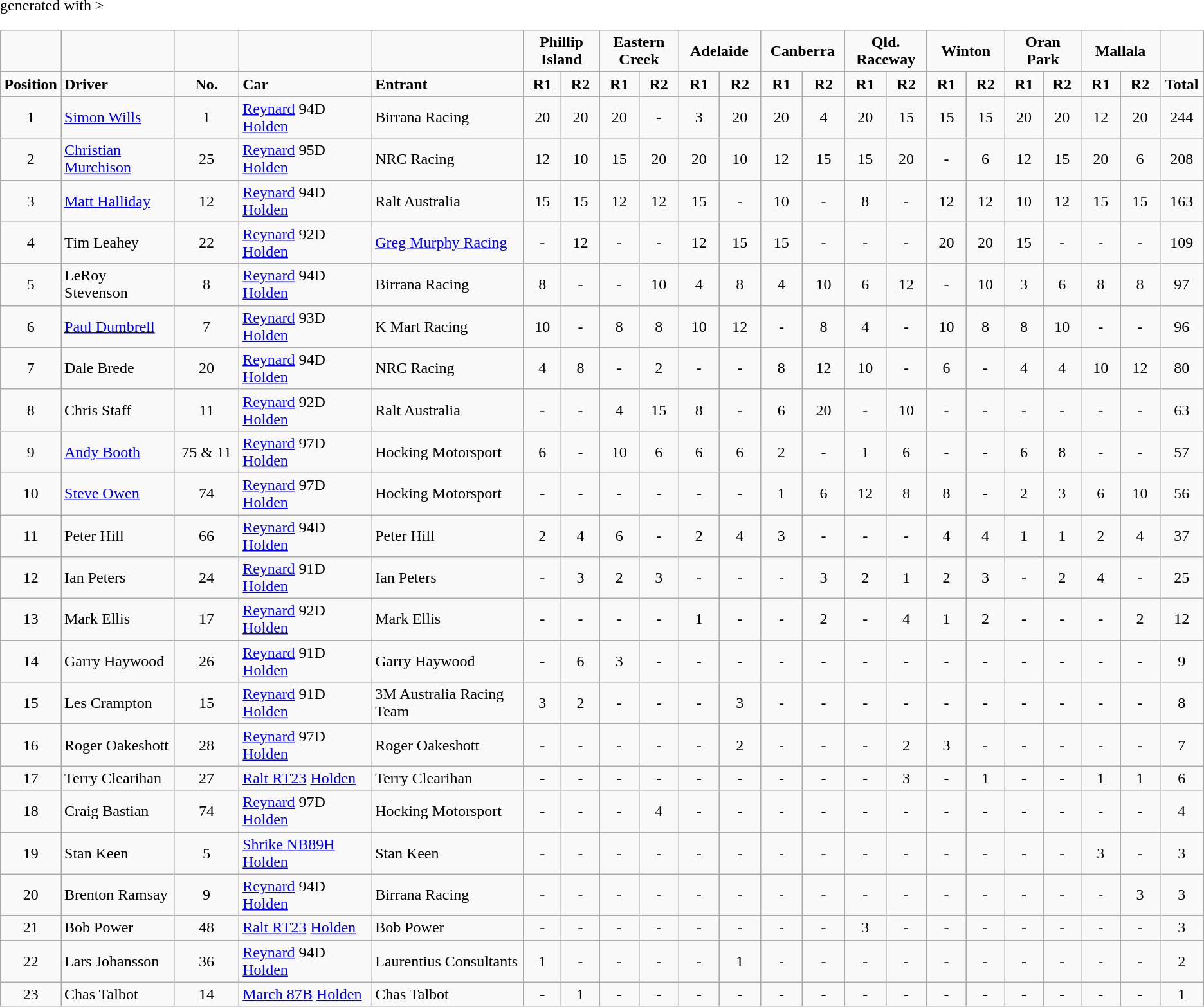<table class="wikitable" <hiddentext>generated with >
<tr>
<td width="47" height="13" align="center"> </td>
<td width="110"> </td>
<td width="60" align="center"> </td>
<td width="130"> </td>
<td width="150"> </td>
<td style="font-weight:bold" width="90" colspan="2" align="center">Phillip Island</td>
<td style="font-weight:bold" width="90" colspan="2" align="center">Eastern Creek</td>
<td style="font-weight:bold" width="90" colspan="2" align="center">Adelaide</td>
<td style="font-weight:bold" width="90" colspan="2" align="center">Canberra</td>
<td style="font-weight:bold" width="90" colspan="2" align="center">Qld. Raceway</td>
<td style="font-weight:bold" width="90" colspan="2" align="center">Winton</td>
<td style="font-weight:bold" width="90" colspan="2" align="center">Oran Park</td>
<td style="font-weight:bold" width="90" colspan="2" align="center">Mallala</td>
<td style="font-weight:bold" width="38" align="center"> </td>
</tr>
<tr style="font-weight:bold">
<td height="13" align="center">Position</td>
<td>Driver</td>
<td align="center">No.</td>
<td>Car</td>
<td>Entrant</td>
<td align="center">R1</td>
<td align="center">R2</td>
<td align="center">R1</td>
<td align="center">R2</td>
<td align="center">R1</td>
<td align="center">R2</td>
<td align="center">R1</td>
<td align="center">R2</td>
<td align="center">R1</td>
<td align="center">R2</td>
<td align="center">R1</td>
<td align="center">R2</td>
<td align="center">R1</td>
<td align="center">R2</td>
<td align="center">R1</td>
<td align="center">R2</td>
<td align="center">Total</td>
</tr>
<tr>
<td height="13" align="center">1</td>
<td><a href='#'>Simon Wills</a></td>
<td align="center">1</td>
<td><a href='#'>Reynard</a> 94D <a href='#'>Holden</a></td>
<td>Birrana Racing</td>
<td align="center">20</td>
<td align="center">20</td>
<td align="center">20</td>
<td align="center">-</td>
<td align="center">3</td>
<td align="center">20</td>
<td align="center">20</td>
<td align="center">4</td>
<td align="center">20</td>
<td align="center">15</td>
<td align="center">15</td>
<td align="center">15</td>
<td align="center">20</td>
<td align="center">20</td>
<td align="center">12</td>
<td align="center">20</td>
<td align="center">244</td>
</tr>
<tr>
<td height="13" align="center">2</td>
<td><a href='#'>Christian Murchison</a></td>
<td align="center">25</td>
<td><a href='#'>Reynard</a> 95D <a href='#'>Holden</a></td>
<td>NRC Racing</td>
<td align="center">12</td>
<td align="center">10</td>
<td align="center">15</td>
<td align="center">20</td>
<td align="center">20</td>
<td align="center">10</td>
<td align="center">12</td>
<td align="center">15</td>
<td align="center">15</td>
<td align="center">20</td>
<td align="center">-</td>
<td align="center">6</td>
<td align="center">12</td>
<td align="center">15</td>
<td align="center">20</td>
<td align="center">6</td>
<td align="center">208</td>
</tr>
<tr>
<td height="13" align="center">3</td>
<td><a href='#'>Matt Halliday</a></td>
<td align="center">12</td>
<td><a href='#'>Reynard</a> 94D <a href='#'>Holden</a></td>
<td>Ralt Australia</td>
<td align="center">15</td>
<td align="center">15</td>
<td align="center">12</td>
<td align="center">12</td>
<td align="center">15</td>
<td align="center">-</td>
<td align="center">10</td>
<td align="center">-</td>
<td align="center">8</td>
<td align="center">-</td>
<td align="center">12</td>
<td align="center">12</td>
<td align="center">10</td>
<td align="center">12</td>
<td align="center">15</td>
<td align="center">15</td>
<td align="center">163</td>
</tr>
<tr>
<td height="13" align="center">4</td>
<td>Tim Leahey</td>
<td align="center">22</td>
<td><a href='#'>Reynard</a> 92D <a href='#'>Holden</a></td>
<td><a href='#'>Greg Murphy Racing</a></td>
<td align="center">-</td>
<td align="center">12</td>
<td align="center">-</td>
<td align="center">-</td>
<td align="center">12</td>
<td align="center">15</td>
<td align="center">15</td>
<td align="center">-</td>
<td align="center">-</td>
<td align="center">-</td>
<td align="center">20</td>
<td align="center">20</td>
<td align="center">15</td>
<td align="center">-</td>
<td align="center">-</td>
<td align="center">-</td>
<td align="center">109</td>
</tr>
<tr>
<td height="13" align="center">5</td>
<td>LeRoy Stevenson</td>
<td align="center">8</td>
<td><a href='#'>Reynard</a> 94D <a href='#'>Holden</a></td>
<td>Birrana Racing</td>
<td align="center">8</td>
<td align="center">-</td>
<td align="center">-</td>
<td align="center">10</td>
<td align="center">4</td>
<td align="center">8</td>
<td align="center">4</td>
<td align="center">10</td>
<td align="center">6</td>
<td align="center">12</td>
<td align="center">-</td>
<td align="center">10</td>
<td align="center">3</td>
<td align="center">6</td>
<td align="center">8</td>
<td align="center">8</td>
<td align="center">97</td>
</tr>
<tr>
<td height="13" align="center">6</td>
<td><a href='#'>Paul Dumbrell</a></td>
<td align="center">7</td>
<td><a href='#'>Reynard</a> 93D <a href='#'>Holden</a></td>
<td>K Mart Racing</td>
<td align="center">10</td>
<td align="center">-</td>
<td align="center">8</td>
<td align="center">8</td>
<td align="center">10</td>
<td align="center">12</td>
<td align="center">-</td>
<td align="center">8</td>
<td align="center">4</td>
<td align="center">-</td>
<td align="center">10</td>
<td align="center">8</td>
<td align="center">8</td>
<td align="center">10</td>
<td align="center">-</td>
<td align="center">-</td>
<td align="center">96</td>
</tr>
<tr>
<td height="13" align="center">7</td>
<td>Dale Brede</td>
<td align="center">20</td>
<td><a href='#'>Reynard</a> 94D <a href='#'>Holden</a></td>
<td>NRC Racing</td>
<td align="center">4</td>
<td align="center">8</td>
<td align="center">-</td>
<td align="center">2</td>
<td align="center">-</td>
<td align="center">-</td>
<td align="center">8</td>
<td align="center">12</td>
<td align="center">10</td>
<td align="center">-</td>
<td align="center">6</td>
<td align="center">-</td>
<td align="center">4</td>
<td align="center">4</td>
<td align="center">10</td>
<td align="center">12</td>
<td align="center">80</td>
</tr>
<tr>
<td height="13" align="center">8</td>
<td>Chris Staff</td>
<td align="center">11</td>
<td><a href='#'>Reynard</a> 92D <a href='#'>Holden</a></td>
<td>Ralt Australia</td>
<td align="center">-</td>
<td align="center">-</td>
<td align="center">4</td>
<td align="center">15</td>
<td align="center">8</td>
<td align="center">-</td>
<td align="center">6</td>
<td align="center">20</td>
<td align="center">-</td>
<td align="center">10</td>
<td align="center">-</td>
<td align="center">-</td>
<td align="center">-</td>
<td align="center">-</td>
<td align="center">-</td>
<td align="center">-</td>
<td align="center">63</td>
</tr>
<tr>
<td height="13" align="center">9</td>
<td><a href='#'>Andy Booth</a></td>
<td align="center">75 & 11</td>
<td><a href='#'>Reynard</a> 97D <a href='#'>Holden</a></td>
<td>Hocking Motorsport</td>
<td align="center">6</td>
<td align="center">-</td>
<td align="center">10</td>
<td align="center">6</td>
<td align="center">6</td>
<td align="center">6</td>
<td align="center">2</td>
<td align="center">-</td>
<td align="center">1</td>
<td align="center">6</td>
<td align="center">-</td>
<td align="center">-</td>
<td align="center">6</td>
<td align="center">8</td>
<td align="center">-</td>
<td align="center">-</td>
<td align="center">57</td>
</tr>
<tr>
<td height="13" align="center">10</td>
<td><a href='#'>Steve Owen</a></td>
<td align="center">74</td>
<td><a href='#'>Reynard</a> 97D <a href='#'>Holden</a></td>
<td>Hocking Motorsport</td>
<td align="center">-</td>
<td align="center">-</td>
<td align="center">-</td>
<td align="center">-</td>
<td align="center">-</td>
<td align="center">-</td>
<td align="center">1</td>
<td align="center">6</td>
<td align="center">12</td>
<td align="center">8</td>
<td align="center">8</td>
<td align="center">-</td>
<td align="center">2</td>
<td align="center">3</td>
<td align="center">6</td>
<td align="center">10</td>
<td align="center">56</td>
</tr>
<tr>
<td height="13" align="center">11</td>
<td>Peter Hill</td>
<td align="center">66</td>
<td><a href='#'>Reynard</a> 94D <a href='#'>Holden</a></td>
<td>Peter Hill</td>
<td align="center">2</td>
<td align="center">4</td>
<td align="center">6</td>
<td align="center">-</td>
<td align="center">2</td>
<td align="center">4</td>
<td align="center">3</td>
<td align="center">-</td>
<td align="center">-</td>
<td align="center">-</td>
<td align="center">4</td>
<td align="center">4</td>
<td align="center">1</td>
<td align="center">1</td>
<td align="center">2</td>
<td align="center">4</td>
<td align="center">37</td>
</tr>
<tr>
<td height="13" align="center">12</td>
<td>Ian Peters</td>
<td align="center">24</td>
<td><a href='#'>Reynard</a> 91D <a href='#'>Holden</a></td>
<td>Ian Peters</td>
<td align="center">-</td>
<td align="center">3</td>
<td align="center">2</td>
<td align="center">3</td>
<td align="center">-</td>
<td align="center">-</td>
<td align="center">-</td>
<td align="center">3</td>
<td align="center">2</td>
<td align="center">1</td>
<td align="center">2</td>
<td align="center">3</td>
<td align="center">-</td>
<td align="center">2</td>
<td align="center">4</td>
<td align="center">-</td>
<td align="center">25</td>
</tr>
<tr>
<td height="13" align="center">13</td>
<td>Mark Ellis</td>
<td align="center">17</td>
<td><a href='#'>Reynard</a> 92D <a href='#'>Holden</a></td>
<td>Mark Ellis</td>
<td align="center">-</td>
<td align="center">-</td>
<td align="center">-</td>
<td align="center">-</td>
<td align="center">1</td>
<td align="center">-</td>
<td align="center">-</td>
<td align="center">2</td>
<td align="center">-</td>
<td align="center">4</td>
<td align="center">1</td>
<td align="center">2</td>
<td align="center">-</td>
<td align="center">-</td>
<td align="center">-</td>
<td align="center">2</td>
<td align="center">12</td>
</tr>
<tr>
<td height="13" align="center">14</td>
<td>Garry Haywood</td>
<td align="center">26</td>
<td><a href='#'>Reynard</a> 91D <a href='#'>Holden</a></td>
<td>Garry Haywood</td>
<td align="center">-</td>
<td align="center">6</td>
<td align="center">3</td>
<td align="center">-</td>
<td align="center">-</td>
<td align="center">-</td>
<td align="center">-</td>
<td align="center">-</td>
<td align="center">-</td>
<td align="center">-</td>
<td align="center">-</td>
<td align="center">-</td>
<td align="center">-</td>
<td align="center">-</td>
<td align="center">-</td>
<td align="center">-</td>
<td align="center">9</td>
</tr>
<tr>
<td height="13" align="center">15</td>
<td>Les Crampton</td>
<td align="center">15</td>
<td><a href='#'>Reynard</a> 91D <a href='#'>Holden</a></td>
<td>3M Australia Racing Team</td>
<td align="center">3</td>
<td align="center">2</td>
<td align="center">-</td>
<td align="center">-</td>
<td align="center">-</td>
<td align="center">3</td>
<td align="center">-</td>
<td align="center">-</td>
<td align="center">-</td>
<td align="center">-</td>
<td align="center">-</td>
<td align="center">-</td>
<td align="center">-</td>
<td align="center">-</td>
<td align="center">-</td>
<td align="center">-</td>
<td align="center">8</td>
</tr>
<tr>
<td height="13" align="center">16</td>
<td>Roger Oakeshott</td>
<td align="center">28</td>
<td><a href='#'>Reynard</a> 97D <a href='#'>Holden</a></td>
<td>Roger Oakeshott</td>
<td align="center">-</td>
<td align="center">-</td>
<td align="center">-</td>
<td align="center">-</td>
<td align="center">-</td>
<td align="center">2</td>
<td align="center">-</td>
<td align="center">-</td>
<td align="center">-</td>
<td align="center">2</td>
<td align="center">3</td>
<td align="center">-</td>
<td align="center">-</td>
<td align="center">-</td>
<td align="center">-</td>
<td align="center">-</td>
<td align="center">7</td>
</tr>
<tr>
<td height="13" align="center">17</td>
<td>Terry Clearihan</td>
<td align="center">27</td>
<td><a href='#'>Ralt RT23</a> <a href='#'>Holden</a></td>
<td>Terry Clearihan</td>
<td align="center">-</td>
<td align="center">-</td>
<td align="center">-</td>
<td align="center">-</td>
<td align="center">-</td>
<td align="center">-</td>
<td align="center">-</td>
<td align="center">-</td>
<td align="center">-</td>
<td align="center">3</td>
<td align="center">-</td>
<td align="center">1</td>
<td align="center">-</td>
<td align="center">-</td>
<td align="center">1</td>
<td align="center">1</td>
<td align="center">6</td>
</tr>
<tr>
<td height="13" align="center">18</td>
<td>Craig Bastian</td>
<td align="center">74</td>
<td><a href='#'>Reynard</a> 97D <a href='#'>Holden</a></td>
<td>Hocking Motorsport</td>
<td align="center">-</td>
<td align="center">-</td>
<td align="center">-</td>
<td align="center">4</td>
<td align="center">-</td>
<td align="center">-</td>
<td align="center">-</td>
<td align="center">-</td>
<td align="center">-</td>
<td align="center">-</td>
<td align="center">-</td>
<td align="center">-</td>
<td align="center">-</td>
<td align="center">-</td>
<td align="center">-</td>
<td align="center">-</td>
<td align="center">4</td>
</tr>
<tr>
<td height="13" align="center">19</td>
<td>Stan Keen</td>
<td align="center">5</td>
<td><a href='#'>Shrike NB89H</a> <a href='#'>Holden</a></td>
<td>Stan Keen</td>
<td align="center">-</td>
<td align="center">-</td>
<td align="center">-</td>
<td align="center">-</td>
<td align="center">-</td>
<td align="center">-</td>
<td align="center">-</td>
<td align="center">-</td>
<td align="center">-</td>
<td align="center">-</td>
<td align="center">-</td>
<td align="center">-</td>
<td align="center">-</td>
<td align="center">-</td>
<td align="center">3</td>
<td align="center">-</td>
<td align="center">3</td>
</tr>
<tr>
<td height="13" align="center">20</td>
<td>Brenton Ramsay</td>
<td align="center">9</td>
<td><a href='#'>Reynard</a> 94D <a href='#'>Holden</a></td>
<td>Birrana Racing</td>
<td align="center">-</td>
<td align="center">-</td>
<td align="center">-</td>
<td align="center">-</td>
<td align="center">-</td>
<td align="center">-</td>
<td align="center">-</td>
<td align="center">-</td>
<td align="center">-</td>
<td align="center">-</td>
<td align="center">-</td>
<td align="center">-</td>
<td align="center">-</td>
<td align="center">-</td>
<td align="center">-</td>
<td align="center">3</td>
<td align="center">3</td>
</tr>
<tr>
<td height="13" align="center">21</td>
<td>Bob Power</td>
<td align="center">48</td>
<td><a href='#'>Ralt RT23</a> <a href='#'>Holden</a></td>
<td>Bob Power</td>
<td align="center">-</td>
<td align="center">-</td>
<td align="center">-</td>
<td align="center">-</td>
<td align="center">-</td>
<td align="center">-</td>
<td align="center">-</td>
<td align="center">-</td>
<td align="center">3</td>
<td align="center">-</td>
<td align="center">-</td>
<td align="center">-</td>
<td align="center">-</td>
<td align="center">-</td>
<td align="center">-</td>
<td align="center">-</td>
<td align="center">3</td>
</tr>
<tr>
<td height="13" align="center">22</td>
<td>Lars Johansson</td>
<td align="center">36</td>
<td><a href='#'>Reynard</a> 94D <a href='#'>Holden</a></td>
<td>Laurentius Consultants</td>
<td align="center">1</td>
<td align="center">-</td>
<td align="center">-</td>
<td align="center">-</td>
<td align="center">-</td>
<td align="center">1</td>
<td align="center">-</td>
<td align="center">-</td>
<td align="center">-</td>
<td align="center">-</td>
<td align="center">-</td>
<td align="center">-</td>
<td align="center">-</td>
<td align="center">-</td>
<td align="center">-</td>
<td align="center">-</td>
<td align="center">2</td>
</tr>
<tr>
<td height="13" align="center">23</td>
<td>Chas Talbot</td>
<td align="center">14</td>
<td><a href='#'>March 87B</a> <a href='#'>Holden</a></td>
<td>Chas Talbot</td>
<td align="center">-</td>
<td align="center">1</td>
<td align="center">-</td>
<td align="center">-</td>
<td align="center">-</td>
<td align="center">-</td>
<td align="center">-</td>
<td align="center">-</td>
<td align="center">-</td>
<td align="center">-</td>
<td align="center">-</td>
<td align="center">-</td>
<td align="center">-</td>
<td align="center">-</td>
<td align="center">-</td>
<td align="center">-</td>
<td align="center">1</td>
</tr>
</table>
